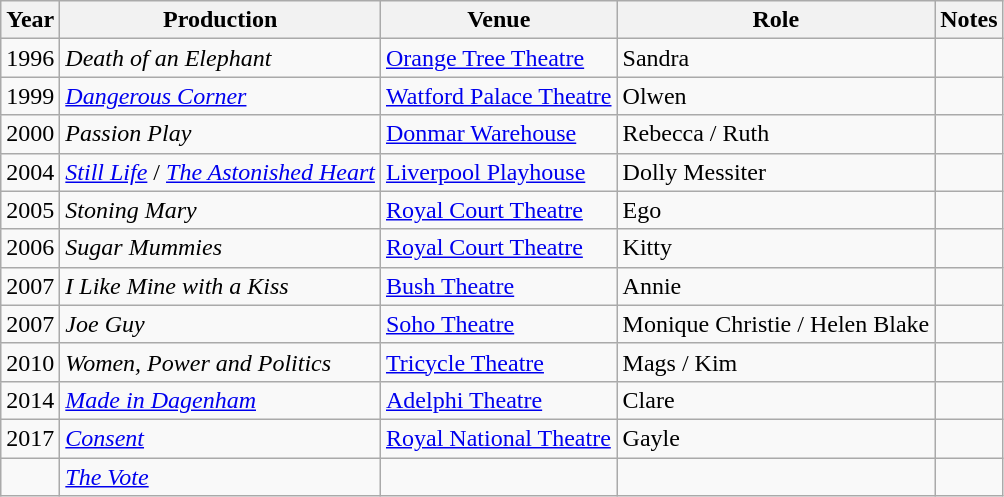<table class="wikitable sortable">
<tr>
<th>Year</th>
<th>Production</th>
<th>Venue</th>
<th>Role</th>
<th class="unsortable">Notes</th>
</tr>
<tr>
<td>1996</td>
<td><em>Death of an Elephant</em></td>
<td><a href='#'>Orange Tree Theatre</a></td>
<td>Sandra</td>
<td></td>
</tr>
<tr>
<td>1999</td>
<td><em><a href='#'>Dangerous Corner</a></em></td>
<td><a href='#'>Watford Palace Theatre</a></td>
<td>Olwen</td>
<td></td>
</tr>
<tr>
<td>2000</td>
<td><em>Passion Play</em></td>
<td><a href='#'>Donmar Warehouse</a></td>
<td>Rebecca / Ruth</td>
<td></td>
</tr>
<tr>
<td>2004</td>
<td><em><a href='#'>Still Life</a></em> / <em><a href='#'>The Astonished Heart</a></em></td>
<td><a href='#'>Liverpool Playhouse</a></td>
<td>Dolly Messiter</td>
<td></td>
</tr>
<tr>
<td>2005</td>
<td><em>Stoning Mary</em></td>
<td><a href='#'>Royal Court Theatre</a></td>
<td>Ego</td>
<td></td>
</tr>
<tr>
<td>2006</td>
<td><em>Sugar Mummies</em></td>
<td><a href='#'>Royal Court Theatre</a></td>
<td>Kitty</td>
<td></td>
</tr>
<tr>
<td>2007</td>
<td><em>I Like Mine with a Kiss</em></td>
<td><a href='#'>Bush Theatre</a></td>
<td>Annie</td>
<td></td>
</tr>
<tr>
<td>2007</td>
<td><em>Joe Guy</em></td>
<td><a href='#'>Soho Theatre</a></td>
<td>Monique Christie / Helen Blake</td>
<td></td>
</tr>
<tr>
<td>2010</td>
<td><em>Women, Power and Politics</em></td>
<td><a href='#'>Tricycle Theatre</a></td>
<td>Mags / Kim</td>
<td></td>
</tr>
<tr>
<td>2014</td>
<td><em><a href='#'>Made in Dagenham</a></em></td>
<td><a href='#'>Adelphi Theatre</a></td>
<td>Clare</td>
<td></td>
</tr>
<tr>
<td>2017</td>
<td><em><a href='#'>Consent</a></em></td>
<td><a href='#'>Royal National Theatre</a></td>
<td>Gayle</td>
<td></td>
</tr>
<tr>
<td></td>
<td><em><a href='#'>The Vote</a></em></td>
<td></td>
<td></td>
<td></td>
</tr>
</table>
